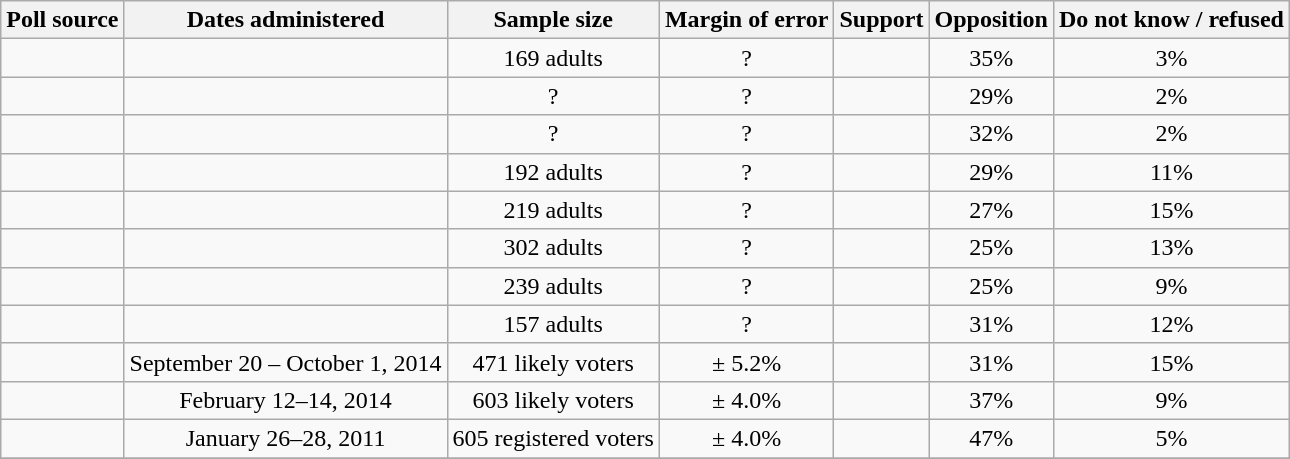<table class="wikitable" style="text-align: center">
<tr>
<th>Poll source</th>
<th>Dates administered</th>
<th>Sample size</th>
<th>Margin of error</th>
<th>Support</th>
<th>Opposition</th>
<th>Do not know / refused</th>
</tr>
<tr>
<td></td>
<td></td>
<td>169 adults</td>
<td>?</td>
<td></td>
<td>35%</td>
<td>3%</td>
</tr>
<tr>
<td></td>
<td></td>
<td>?</td>
<td>?</td>
<td></td>
<td>29%</td>
<td>2%</td>
</tr>
<tr>
<td></td>
<td></td>
<td>?</td>
<td>?</td>
<td></td>
<td>32%</td>
<td>2%</td>
</tr>
<tr>
<td></td>
<td></td>
<td>192 adults</td>
<td>?</td>
<td></td>
<td>29%</td>
<td>11%</td>
</tr>
<tr>
<td></td>
<td></td>
<td>219 adults</td>
<td>?</td>
<td></td>
<td>27%</td>
<td>15%</td>
</tr>
<tr>
<td></td>
<td></td>
<td>302 adults</td>
<td>?</td>
<td></td>
<td>25%</td>
<td>13%</td>
</tr>
<tr>
<td></td>
<td></td>
<td>239 adults</td>
<td>?</td>
<td></td>
<td>25%</td>
<td>9%</td>
</tr>
<tr>
<td></td>
<td></td>
<td>157 adults</td>
<td>?</td>
<td></td>
<td>31%</td>
<td>12%</td>
</tr>
<tr>
<td></td>
<td>September 20 – October 1, 2014</td>
<td>471 likely voters</td>
<td>± 5.2%</td>
<td></td>
<td>31%</td>
<td>15%</td>
</tr>
<tr>
<td></td>
<td>February 12–14, 2014</td>
<td>603 likely voters</td>
<td>± 4.0%</td>
<td></td>
<td>37%</td>
<td>9%</td>
</tr>
<tr>
<td></td>
<td>January 26–28, 2011</td>
<td>605 registered voters</td>
<td>± 4.0%</td>
<td></td>
<td>47%</td>
<td>5%</td>
</tr>
<tr>
</tr>
</table>
